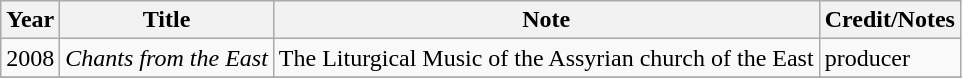<table class="wikitable sortable">
<tr>
<th>Year</th>
<th>Title</th>
<th>Note</th>
<th class="unsortable">Credit/Notes</th>
</tr>
<tr>
<td>2008</td>
<td><em>Chants from the East</em></td>
<td>The Liturgical Music of the Assyrian church of the East</td>
<td>producer</td>
</tr>
<tr>
</tr>
</table>
